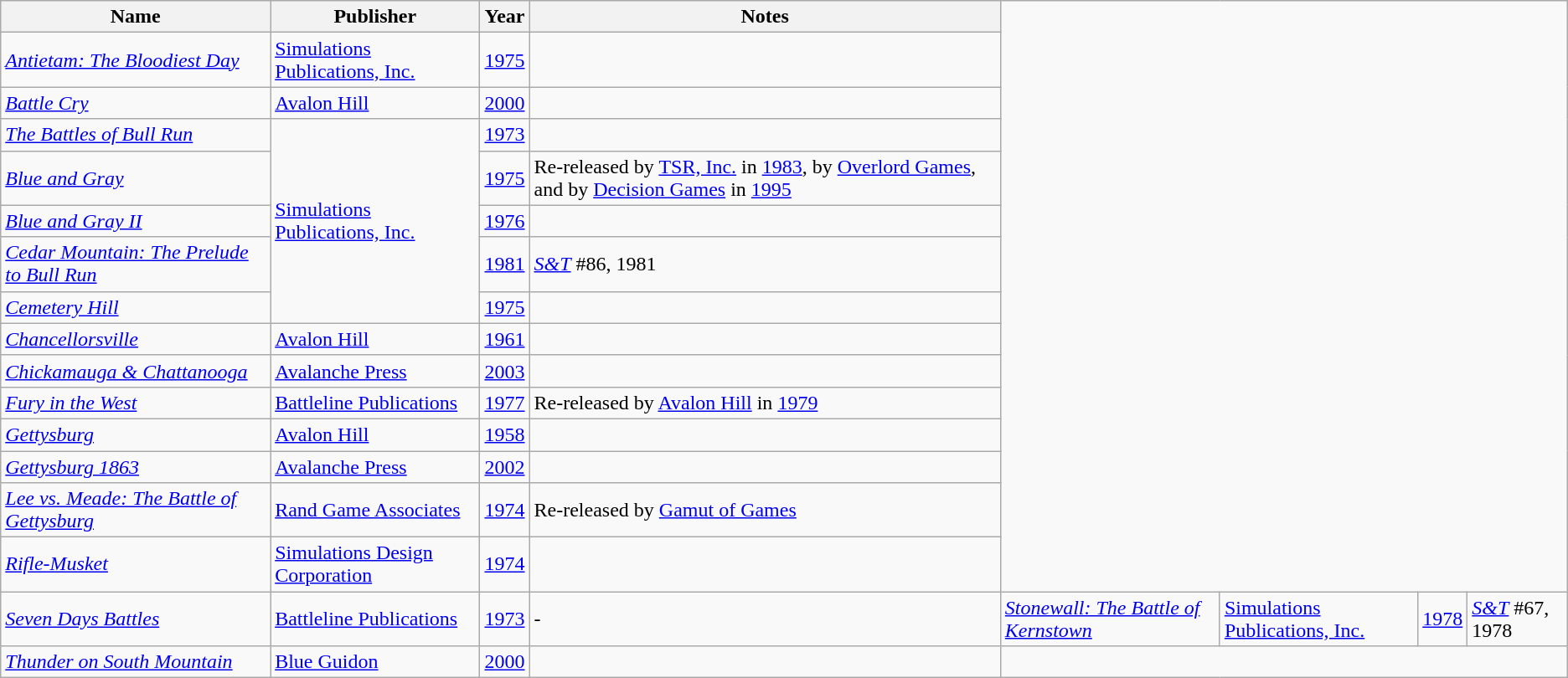<table class="wikitable sortable">
<tr>
<th>Name</th>
<th>Publisher</th>
<th>Year</th>
<th>Notes</th>
</tr>
<tr>
<td><em><a href='#'>Antietam: The Bloodiest Day</a></em></td>
<td><a href='#'>Simulations Publications, Inc.</a></td>
<td><a href='#'>1975</a></td>
<td></td>
</tr>
<tr>
<td><em><a href='#'>Battle Cry</a></em></td>
<td><a href='#'>Avalon Hill</a></td>
<td><a href='#'>2000</a></td>
<td></td>
</tr>
<tr>
<td><em><a href='#'>The Battles of Bull Run</a></em></td>
<td rowspan="5"><a href='#'>Simulations Publications, Inc.</a></td>
<td><a href='#'>1973</a></td>
<td></td>
</tr>
<tr>
<td><em><a href='#'>Blue and Gray</a></em></td>
<td><a href='#'>1975</a></td>
<td>Re-released by <a href='#'>TSR, Inc.</a> in <a href='#'>1983</a>, by <a href='#'>Overlord Games</a>, and by <a href='#'>Decision Games</a> in <a href='#'>1995</a></td>
</tr>
<tr>
<td><em><a href='#'>Blue and Gray II</a></em></td>
<td><a href='#'>1976</a></td>
<td></td>
</tr>
<tr>
<td><em><a href='#'>Cedar Mountain: The Prelude to Bull Run</a></em></td>
<td><a href='#'>1981</a></td>
<td><em><a href='#'>S&T</a></em> #86, 1981</td>
</tr>
<tr>
<td><em><a href='#'>Cemetery Hill</a></em></td>
<td><a href='#'>1975</a></td>
<td></td>
</tr>
<tr>
<td><em><a href='#'>Chancellorsville</a></em></td>
<td><a href='#'>Avalon Hill</a></td>
<td><a href='#'>1961</a></td>
<td></td>
</tr>
<tr>
<td><em><a href='#'>Chickamauga & Chattanooga</a></em></td>
<td><a href='#'>Avalanche Press</a></td>
<td><a href='#'>2003</a></td>
<td></td>
</tr>
<tr>
<td><em><a href='#'>Fury in the West</a></em></td>
<td><a href='#'>Battleline Publications</a></td>
<td><a href='#'>1977</a></td>
<td>Re-released by <a href='#'>Avalon Hill</a> in <a href='#'>1979</a></td>
</tr>
<tr>
<td><em><a href='#'>Gettysburg</a></em></td>
<td><a href='#'>Avalon Hill</a></td>
<td><a href='#'>1958</a></td>
<td></td>
</tr>
<tr>
<td><em><a href='#'>Gettysburg 1863</a></em></td>
<td><a href='#'>Avalanche Press</a></td>
<td><a href='#'>2002</a></td>
<td></td>
</tr>
<tr>
<td><em><a href='#'>Lee vs. Meade: The Battle of Gettysburg</a></em></td>
<td><a href='#'>Rand Game Associates</a></td>
<td><a href='#'>1974</a></td>
<td>Re-released by <a href='#'>Gamut of Games</a></td>
</tr>
<tr>
<td><em><a href='#'>Rifle-Musket</a></em></td>
<td><a href='#'>Simulations Design Corporation</a></td>
<td><a href='#'>1974</a></td>
<td></td>
</tr>
<tr>
<td><em><a href='#'>Seven Days Battles</a></em></td>
<td><a href='#'>Battleline Publications</a></td>
<td><a href='#'>1973</a></td>
<td>-</td>
<td><em><a href='#'>Stonewall: The Battle of Kernstown</a></em></td>
<td><a href='#'>Simulations Publications, Inc.</a></td>
<td><a href='#'>1978</a></td>
<td><em><a href='#'>S&T</a></em> #67, 1978</td>
</tr>
<tr>
<td><em><a href='#'>Thunder on South Mountain</a></em></td>
<td><a href='#'>Blue Guidon</a></td>
<td><a href='#'>2000</a></td>
<td></td>
</tr>
</table>
